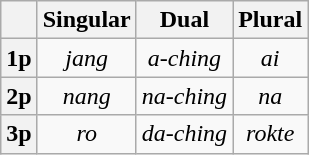<table class="wikitable">
<tr>
<th></th>
<th>Singular</th>
<th>Dual</th>
<th>Plural</th>
</tr>
<tr align="center">
<th>1p</th>
<td><em>jang</em></td>
<td><em>a-ching</em></td>
<td><em>ai</em></td>
</tr>
<tr align="center">
<th>2p</th>
<td><em>nang</em></td>
<td><em>na-ching</em></td>
<td><em>na</em></td>
</tr>
<tr align="center">
<th>3p</th>
<td><em>ro</em></td>
<td><em>da-ching</em></td>
<td><em>rokte</em></td>
</tr>
</table>
